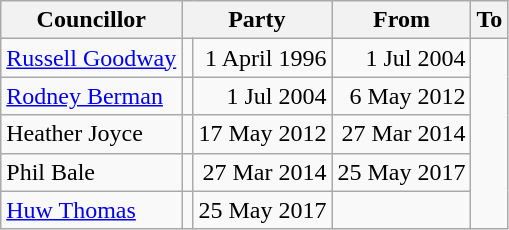<table class=wikitable>
<tr>
<th>Councillor</th>
<th colspan=2>Party</th>
<th>From</th>
<th>To</th>
</tr>
<tr>
<td><a href='#'>Russell Goodway</a></td>
<td></td>
<td align=right>1 April 1996</td>
<td align=right>1 Jul 2004</td>
</tr>
<tr>
<td><a href='#'>Rodney Berman</a></td>
<td></td>
<td align=right>1 Jul 2004</td>
<td align=right>6 May 2012</td>
</tr>
<tr>
<td>Heather Joyce</td>
<td></td>
<td align=right>17 May 2012</td>
<td align=right>27 Mar 2014</td>
</tr>
<tr>
<td>Phil Bale</td>
<td></td>
<td align=right>27 Mar 2014</td>
<td align=right>25 May 2017</td>
</tr>
<tr>
<td><a href='#'>Huw Thomas</a></td>
<td></td>
<td align=right>25 May 2017</td>
<td align=right></td>
</tr>
</table>
